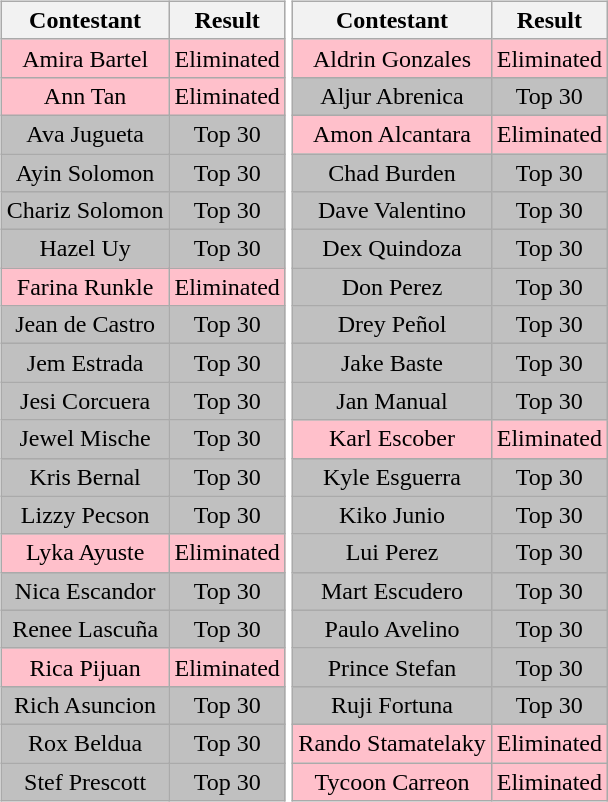<table>
<tr>
<td><br><table class="wikitable sortable nowrap" style="margin:auto; text-align:center">
<tr>
<th scope="col">Contestant</th>
<th scope="col">Result</th>
</tr>
<tr>
<td bgcolor=pink>Amira Bartel</td>
<td bgcolor=pink>Eliminated</td>
</tr>
<tr>
<td bgcolor=pink>Ann Tan</td>
<td bgcolor=pink>Eliminated</td>
</tr>
<tr>
<td bgcolor=silver>Ava Jugueta</td>
<td bgcolor=silver>Top 30</td>
</tr>
<tr>
<td bgcolor=silver>Ayin Solomon</td>
<td bgcolor=silver>Top 30</td>
</tr>
<tr>
<td bgcolor=silver>Chariz Solomon</td>
<td bgcolor=silver>Top 30</td>
</tr>
<tr>
<td bgcolor=silver>Hazel Uy</td>
<td bgcolor=silver>Top 30</td>
</tr>
<tr>
<td bgcolor=pink>Farina Runkle</td>
<td bgcolor=pink>Eliminated</td>
</tr>
<tr>
<td bgcolor=silver>Jean de Castro</td>
<td bgcolor=silver>Top 30</td>
</tr>
<tr>
<td bgcolor=silver>Jem Estrada</td>
<td bgcolor=silver>Top 30</td>
</tr>
<tr>
<td bgcolor=silver>Jesi Corcuera</td>
<td bgcolor=silver>Top 30</td>
</tr>
<tr>
<td bgcolor=silver>Jewel Mische</td>
<td bgcolor=silver>Top 30</td>
</tr>
<tr>
<td bgcolor=silver>Kris Bernal</td>
<td bgcolor=silver>Top 30</td>
</tr>
<tr>
<td bgcolor=silver>Lizzy Pecson</td>
<td bgcolor=silver>Top 30</td>
</tr>
<tr>
<td bgcolor=pink>Lyka Ayuste</td>
<td bgcolor=pink>Eliminated</td>
</tr>
<tr>
<td bgcolor=silver>Nica Escandor</td>
<td bgcolor=silver>Top 30</td>
</tr>
<tr>
<td bgcolor=silver>Renee Lascuña</td>
<td bgcolor=silver>Top 30</td>
</tr>
<tr>
<td bgcolor=pink>Rica Pijuan</td>
<td bgcolor=pink>Eliminated</td>
</tr>
<tr>
<td bgcolor=silver>Rich Asuncion</td>
<td bgcolor=silver>Top 30</td>
</tr>
<tr>
<td bgcolor=silver>Rox Beldua</td>
<td bgcolor=silver>Top 30</td>
</tr>
<tr>
<td bgcolor=silver>Stef Prescott</td>
<td bgcolor=silver>Top 30</td>
</tr>
</table>
</td>
<td><br><table class="wikitable sortable nowrap" style="margin:auto; text-align:center">
<tr>
<th scope="col">Contestant</th>
<th scope="col">Result</th>
</tr>
<tr>
<td bgcolor=pink>Aldrin Gonzales</td>
<td bgcolor=pink>Eliminated</td>
</tr>
<tr>
<td bgcolor=silver>Aljur Abrenica</td>
<td bgcolor=silver>Top 30</td>
</tr>
<tr>
<td bgcolor=pink>Amon Alcantara</td>
<td bgcolor=pink>Eliminated</td>
</tr>
<tr>
<td bgcolor=silver>Chad Burden</td>
<td bgcolor=silver>Top 30</td>
</tr>
<tr>
<td bgcolor=silver>Dave Valentino</td>
<td bgcolor=silver>Top 30</td>
</tr>
<tr>
<td bgcolor=silver>Dex Quindoza</td>
<td bgcolor=silver>Top 30</td>
</tr>
<tr>
<td bgcolor=silver>Don Perez</td>
<td bgcolor=silver>Top 30</td>
</tr>
<tr>
<td bgcolor=silver>Drey Peñol</td>
<td bgcolor=silver>Top 30</td>
</tr>
<tr>
<td bgcolor=silver>Jake Baste</td>
<td bgcolor=silver>Top 30</td>
</tr>
<tr>
<td bgcolor=silver>Jan Manual</td>
<td bgcolor=silver>Top 30</td>
</tr>
<tr>
<td bgcolor=pink>Karl Escober</td>
<td bgcolor=pink>Eliminated</td>
</tr>
<tr>
<td bgcolor=silver>Kyle Esguerra</td>
<td bgcolor=silver>Top 30</td>
</tr>
<tr>
<td bgcolor=silver>Kiko Junio</td>
<td bgcolor=silver>Top 30</td>
</tr>
<tr>
<td bgcolor=silver>Lui Perez</td>
<td bgcolor=silver>Top 30</td>
</tr>
<tr>
<td bgcolor=silver>Mart Escudero</td>
<td bgcolor=silver>Top 30</td>
</tr>
<tr>
<td bgcolor=silver>Paulo Avelino</td>
<td bgcolor=silver>Top 30</td>
</tr>
<tr>
<td bgcolor=silver>Prince Stefan</td>
<td bgcolor=silver>Top 30</td>
</tr>
<tr>
<td bgcolor=silver>Ruji Fortuna</td>
<td bgcolor=silver>Top 30</td>
</tr>
<tr>
<td bgcolor=pink>Rando Stamatelaky</td>
<td bgcolor=pink>Eliminated</td>
</tr>
<tr>
<td bgcolor=pink>Tycoon Carreon</td>
<td bgcolor=pink>Eliminated</td>
</tr>
</table>
</td>
</tr>
</table>
